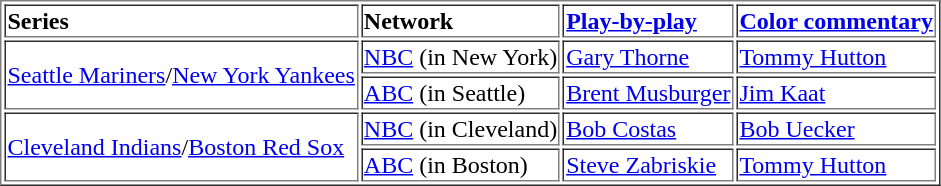<table border="1" cellpadding="1">
<tr>
<td><strong>Series</strong></td>
<td><strong>Network</strong></td>
<td><strong><a href='#'>Play-by-play</a></strong></td>
<td><strong><a href='#'>Color commentary</a></strong></td>
</tr>
<tr>
<td rowspan="2"><a href='#'>Seattle Mariners</a>/<a href='#'>New York Yankees</a></td>
<td><a href='#'>NBC</a> (in New York)</td>
<td><a href='#'>Gary Thorne</a></td>
<td><a href='#'>Tommy Hutton</a></td>
</tr>
<tr>
<td><a href='#'>ABC</a> (in Seattle)</td>
<td><a href='#'>Brent Musburger</a></td>
<td><a href='#'>Jim Kaat</a></td>
</tr>
<tr>
<td rowspan="2"><a href='#'>Cleveland Indians</a>/<a href='#'>Boston Red Sox</a></td>
<td><a href='#'>NBC</a> (in Cleveland)</td>
<td><a href='#'>Bob Costas</a></td>
<td><a href='#'>Bob Uecker</a></td>
</tr>
<tr>
<td><a href='#'>ABC</a> (in Boston)</td>
<td><a href='#'>Steve Zabriskie</a></td>
<td><a href='#'>Tommy Hutton</a></td>
</tr>
</table>
